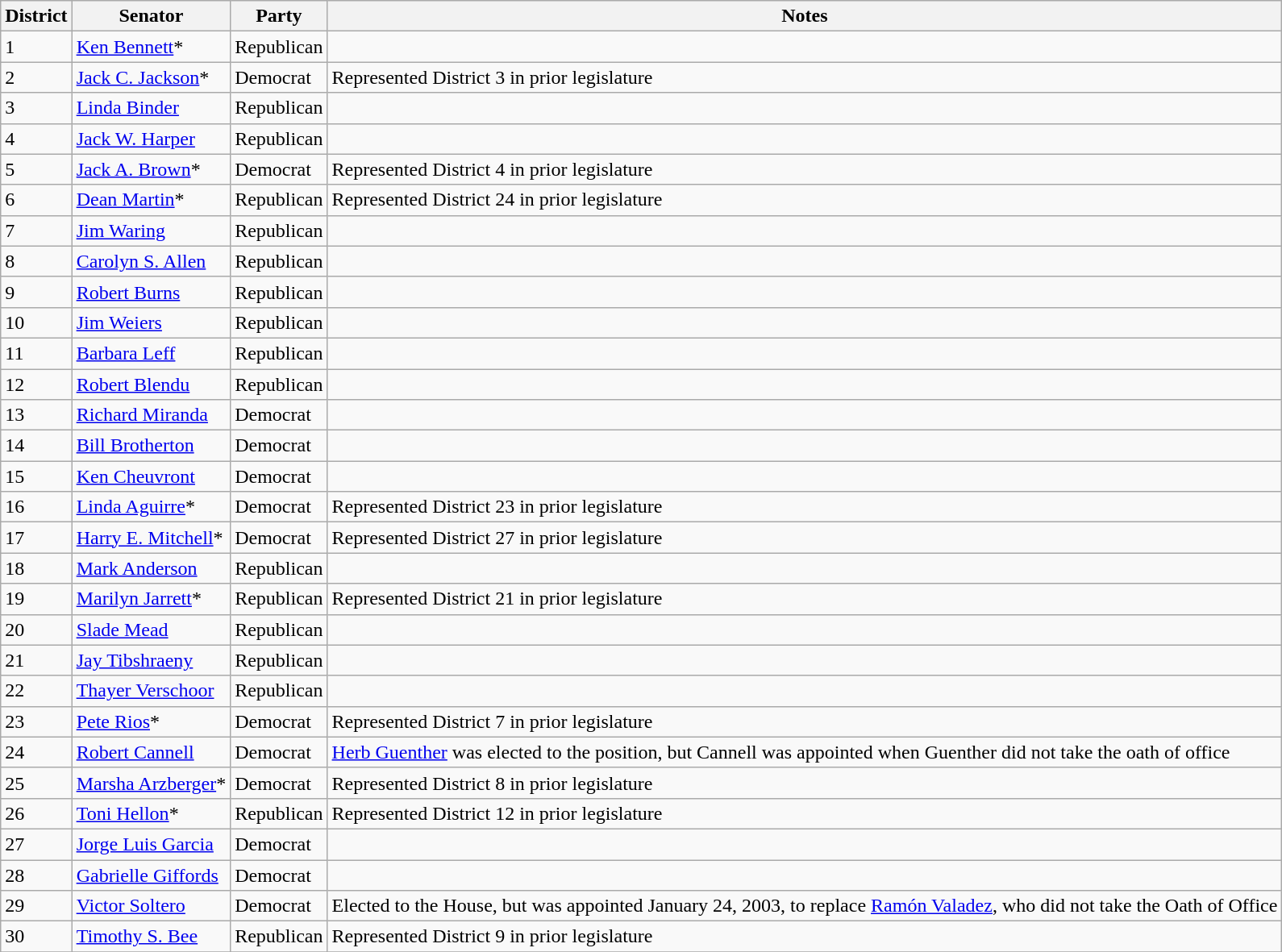<table class=wikitable>
<tr>
<th>District</th>
<th>Senator</th>
<th>Party</th>
<th>Notes</th>
</tr>
<tr>
<td>1</td>
<td><a href='#'>Ken Bennett</a>*</td>
<td>Republican</td>
<td></td>
</tr>
<tr>
<td>2</td>
<td><a href='#'>Jack C. Jackson</a>*</td>
<td>Democrat</td>
<td>Represented District 3 in prior legislature</td>
</tr>
<tr>
<td>3</td>
<td><a href='#'>Linda Binder</a></td>
<td>Republican</td>
<td></td>
</tr>
<tr>
<td>4</td>
<td><a href='#'>Jack W. Harper</a></td>
<td>Republican</td>
<td></td>
</tr>
<tr>
<td>5</td>
<td><a href='#'>Jack A. Brown</a>*</td>
<td>Democrat</td>
<td>Represented District 4 in prior legislature</td>
</tr>
<tr>
<td>6</td>
<td><a href='#'>Dean Martin</a>*</td>
<td>Republican</td>
<td>Represented District 24 in prior legislature</td>
</tr>
<tr>
<td>7</td>
<td><a href='#'>Jim Waring</a></td>
<td>Republican</td>
<td></td>
</tr>
<tr>
<td>8</td>
<td><a href='#'>Carolyn S. Allen</a></td>
<td>Republican</td>
<td></td>
</tr>
<tr>
<td>9</td>
<td><a href='#'>Robert Burns</a></td>
<td>Republican</td>
<td></td>
</tr>
<tr>
<td>10</td>
<td><a href='#'>Jim Weiers</a></td>
<td>Republican</td>
<td></td>
</tr>
<tr>
<td>11</td>
<td><a href='#'>Barbara Leff</a></td>
<td>Republican</td>
<td></td>
</tr>
<tr>
<td>12</td>
<td><a href='#'>Robert Blendu</a></td>
<td>Republican</td>
<td></td>
</tr>
<tr>
<td>13</td>
<td><a href='#'>Richard Miranda</a></td>
<td>Democrat</td>
<td></td>
</tr>
<tr>
<td>14</td>
<td><a href='#'>Bill Brotherton</a></td>
<td>Democrat</td>
<td></td>
</tr>
<tr>
<td>15</td>
<td><a href='#'>Ken Cheuvront</a></td>
<td>Democrat</td>
<td></td>
</tr>
<tr>
<td>16</td>
<td><a href='#'>Linda Aguirre</a>*</td>
<td>Democrat</td>
<td>Represented District 23 in prior legislature</td>
</tr>
<tr>
<td>17</td>
<td><a href='#'>Harry E. Mitchell</a>*</td>
<td>Democrat</td>
<td>Represented District 27 in prior legislature</td>
</tr>
<tr>
<td>18</td>
<td><a href='#'>Mark Anderson</a></td>
<td>Republican</td>
<td></td>
</tr>
<tr>
<td>19</td>
<td><a href='#'>Marilyn Jarrett</a>*</td>
<td>Republican</td>
<td>Represented District 21 in prior legislature</td>
</tr>
<tr>
<td>20</td>
<td><a href='#'>Slade Mead</a></td>
<td>Republican</td>
<td></td>
</tr>
<tr>
<td>21</td>
<td><a href='#'>Jay Tibshraeny</a></td>
<td>Republican</td>
<td></td>
</tr>
<tr>
<td>22</td>
<td><a href='#'>Thayer Verschoor</a></td>
<td>Republican</td>
<td></td>
</tr>
<tr>
<td>23</td>
<td><a href='#'>Pete Rios</a>*</td>
<td>Democrat</td>
<td>Represented District 7 in prior legislature</td>
</tr>
<tr>
<td>24</td>
<td><a href='#'>Robert Cannell</a></td>
<td>Democrat</td>
<td><a href='#'>Herb Guenther</a> was elected to the position, but Cannell was appointed when Guenther did not take the oath of office</td>
</tr>
<tr>
<td>25</td>
<td><a href='#'>Marsha Arzberger</a>*</td>
<td>Democrat</td>
<td>Represented District 8 in prior legislature</td>
</tr>
<tr>
<td>26</td>
<td><a href='#'>Toni Hellon</a>*</td>
<td>Republican</td>
<td>Represented District 12 in prior legislature</td>
</tr>
<tr>
<td>27</td>
<td><a href='#'>Jorge Luis Garcia</a></td>
<td>Democrat</td>
<td></td>
</tr>
<tr>
<td>28</td>
<td><a href='#'>Gabrielle Giffords</a></td>
<td>Democrat</td>
<td></td>
</tr>
<tr>
<td>29</td>
<td><a href='#'>Victor Soltero</a></td>
<td>Democrat</td>
<td>Elected to the House, but was appointed January 24, 2003, to replace <a href='#'>Ramón Valadez</a>, who did not take the Oath of Office</td>
</tr>
<tr>
<td>30</td>
<td><a href='#'>Timothy S. Bee</a></td>
<td>Republican</td>
<td>Represented District 9 in prior legislature</td>
</tr>
<tr>
</tr>
</table>
